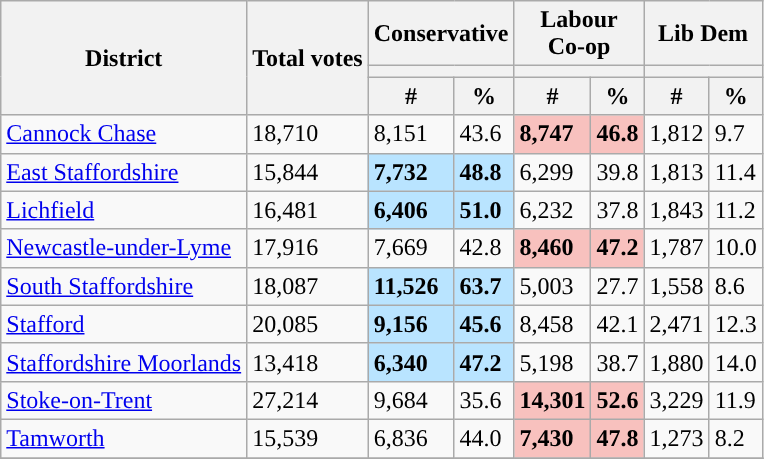<table class="wikitable sortable">
<tr>
<th rowspan=3>District</th>
<th rowspan=3>Total votes</th>
<th colspan="2">Conservative</th>
<th colspan="2">Labour<br>Co-op</th>
<th colspan="2">Lib Dem</th>
</tr>
<tr>
<th colspan="2" style="background:"></th>
<th colspan="2" style="background:"></th>
<th colspan="2" style="background:"></th>
</tr>
<tr>
<th>#</th>
<th>%</th>
<th>#</th>
<th>%</th>
<th>#</th>
<th>%</th>
</tr>
<tr>
<td><a href='#'>Cannock Chase</a></td>
<td>18,710</td>
<td>8,151</td>
<td>43.6</td>
<td style="background:#F8C1BE;"><strong>8,747</strong></td>
<td style="background:#F8C1BE;"><strong>46.8</strong></td>
<td>1,812</td>
<td>9.7</td>
</tr>
<tr>
<td><a href='#'>East Staffordshire</a></td>
<td>15,844</td>
<td style="background:#B9E4FF;"><strong>7,732</strong></td>
<td style="background:#B9E4FF;"><strong>48.8</strong></td>
<td>6,299</td>
<td>39.8</td>
<td>1,813</td>
<td>11.4</td>
</tr>
<tr>
<td><a href='#'>Lichfield</a></td>
<td>16,481</td>
<td style="background:#B9E4FF;"><strong>6,406</strong></td>
<td style="background:#B9E4FF;"><strong>51.0</strong></td>
<td>6,232</td>
<td>37.8</td>
<td>1,843</td>
<td>11.2</td>
</tr>
<tr>
<td><a href='#'>Newcastle-under-Lyme</a></td>
<td>17,916</td>
<td>7,669</td>
<td>42.8</td>
<td style="background:#F8C1BE;"><strong>8,460</strong></td>
<td style="background:#F8C1BE;"><strong>47.2</strong></td>
<td>1,787</td>
<td>10.0</td>
</tr>
<tr>
<td><a href='#'>South Staffordshire</a></td>
<td>18,087</td>
<td style="background:#B9E4FF;"><strong>11,526</strong></td>
<td style="background:#B9E4FF;"><strong>63.7</strong></td>
<td>5,003</td>
<td>27.7</td>
<td>1,558</td>
<td>8.6</td>
</tr>
<tr>
<td><a href='#'>Stafford</a></td>
<td>20,085</td>
<td style="background:#B9E4FF;"><strong>9,156</strong></td>
<td style="background:#B9E4FF;"><strong>45.6</strong></td>
<td>8,458</td>
<td>42.1</td>
<td>2,471</td>
<td>12.3</td>
</tr>
<tr>
<td><a href='#'>Staffordshire Moorlands</a></td>
<td>13,418</td>
<td style="background:#B9E4FF;"><strong>6,340</strong></td>
<td style="background:#B9E4FF;"><strong>47.2</strong></td>
<td>5,198</td>
<td>38.7</td>
<td>1,880</td>
<td>14.0</td>
</tr>
<tr>
<td><a href='#'>Stoke-on-Trent</a></td>
<td>27,214</td>
<td>9,684</td>
<td>35.6</td>
<td style="background:#F8C1BE;"><strong>14,301</strong></td>
<td style="background:#F8C1BE;"><strong>52.6</strong></td>
<td>3,229</td>
<td>11.9</td>
</tr>
<tr>
<td><a href='#'>Tamworth</a></td>
<td>15,539</td>
<td>6,836</td>
<td>44.0</td>
<td style="background:#F8C1BE;"><strong>7,430</strong></td>
<td style="background:#F8C1BE;"><strong>47.8</strong></td>
<td>1,273</td>
<td>8.2</td>
</tr>
<tr>
</tr>
</table>
